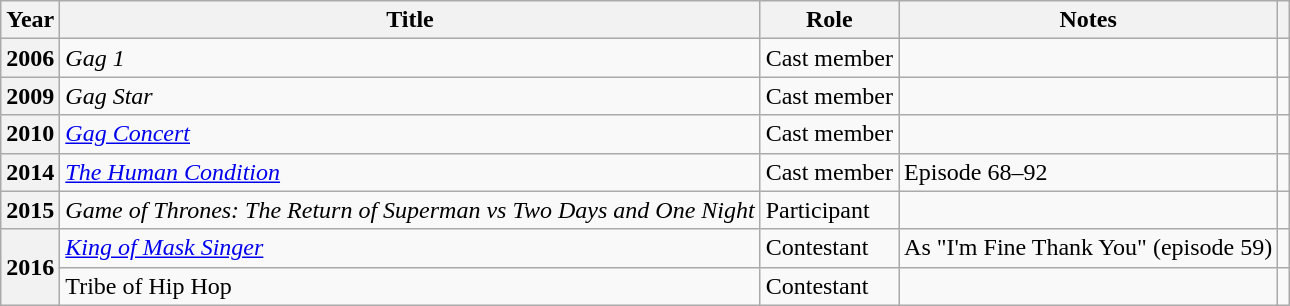<table class="wikitable plainrowheaders sortable">
<tr>
<th scope="col">Year</th>
<th scope="col">Title</th>
<th scope="col">Role</th>
<th scope="col">Notes</th>
<th scope="col" class="unsortable"></th>
</tr>
<tr>
<th scope="row">2006</th>
<td><em>Gag 1</em></td>
<td>Cast member</td>
<td></td>
<td style="text-align:center"></td>
</tr>
<tr>
<th scope="row">2009</th>
<td><em>Gag Star</em></td>
<td>Cast member</td>
<td></td>
<td style="text-align:center"></td>
</tr>
<tr>
<th scope="row">2010</th>
<td><em><a href='#'>Gag Concert</a></em></td>
<td>Cast member</td>
<td></td>
<td style="text-align:center"></td>
</tr>
<tr>
<th scope="row">2014</th>
<td><em><a href='#'>The Human Condition</a></em></td>
<td>Cast member</td>
<td>Episode 68–92</td>
<td style="text-align:center"></td>
</tr>
<tr>
<th scope="row">2015</th>
<td><em>Game of Thrones: The Return of Superman vs Two Days and One Night</em></td>
<td>Participant</td>
<td></td>
<td style="text-align:center"></td>
</tr>
<tr>
<th scope="row" rowspan="2">2016</th>
<td><em><a href='#'>King of Mask Singer</a></em></td>
<td>Contestant</td>
<td>As "I'm Fine Thank You" (episode 59)</td>
<td style="text-align:center"></td>
</tr>
<tr>
<td>Tribe of Hip Hop</td>
<td>Contestant</td>
<td></td>
<td style="text-align:center"></td>
</tr>
</table>
